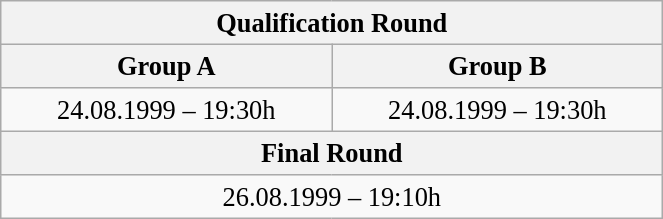<table class="wikitable" style=" text-align:center; font-size:110%;" width="35%">
<tr>
<th colspan="2">Qualification Round</th>
</tr>
<tr>
<th>Group A</th>
<th>Group B</th>
</tr>
<tr>
<td>24.08.1999 – 19:30h</td>
<td>24.08.1999 – 19:30h</td>
</tr>
<tr>
<th colspan="2">Final Round</th>
</tr>
<tr>
<td colspan="2">26.08.1999 – 19:10h</td>
</tr>
</table>
